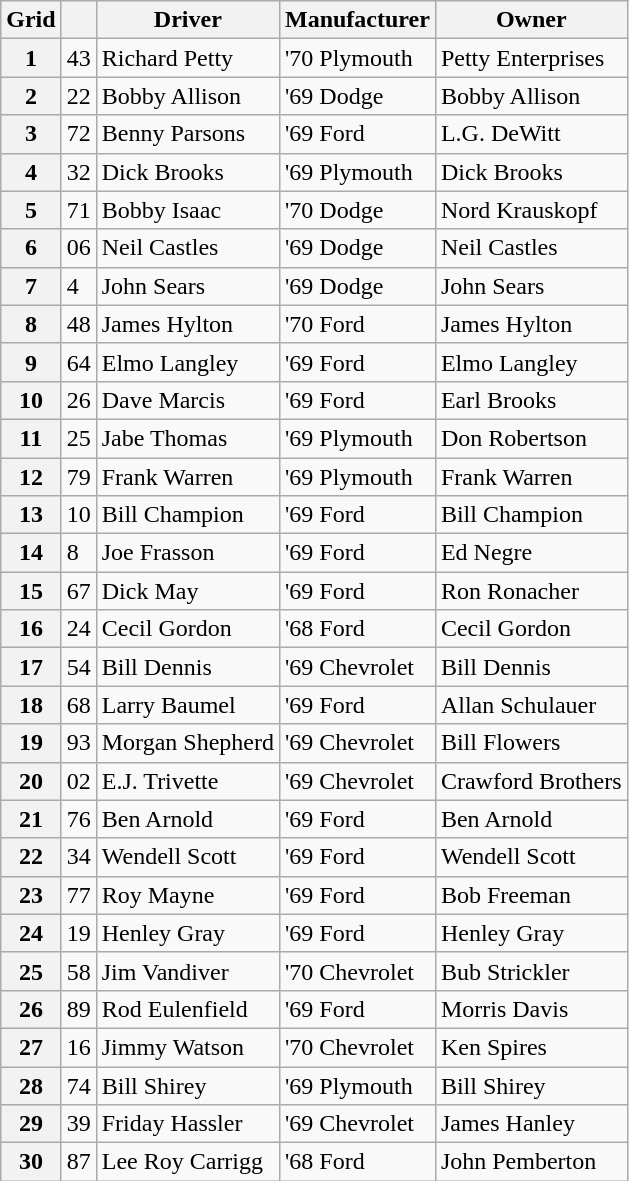<table class="wikitable">
<tr>
<th>Grid</th>
<th></th>
<th>Driver</th>
<th>Manufacturer</th>
<th>Owner</th>
</tr>
<tr>
<th>1</th>
<td>43</td>
<td>Richard Petty</td>
<td>'70 Plymouth</td>
<td>Petty Enterprises</td>
</tr>
<tr>
<th>2</th>
<td>22</td>
<td>Bobby Allison</td>
<td>'69 Dodge</td>
<td>Bobby Allison</td>
</tr>
<tr>
<th>3</th>
<td>72</td>
<td>Benny Parsons</td>
<td>'69 Ford</td>
<td>L.G. DeWitt</td>
</tr>
<tr>
<th>4</th>
<td>32</td>
<td>Dick Brooks</td>
<td>'69 Plymouth</td>
<td>Dick Brooks</td>
</tr>
<tr>
<th>5</th>
<td>71</td>
<td>Bobby Isaac</td>
<td>'70 Dodge</td>
<td>Nord Krauskopf</td>
</tr>
<tr>
<th>6</th>
<td>06</td>
<td>Neil Castles</td>
<td>'69 Dodge</td>
<td>Neil Castles</td>
</tr>
<tr>
<th>7</th>
<td>4</td>
<td>John Sears</td>
<td>'69 Dodge</td>
<td>John Sears</td>
</tr>
<tr>
<th>8</th>
<td>48</td>
<td>James Hylton</td>
<td>'70 Ford</td>
<td>James Hylton</td>
</tr>
<tr>
<th>9</th>
<td>64</td>
<td>Elmo Langley</td>
<td>'69 Ford</td>
<td>Elmo Langley</td>
</tr>
<tr>
<th>10</th>
<td>26</td>
<td>Dave Marcis</td>
<td>'69 Ford</td>
<td>Earl Brooks</td>
</tr>
<tr>
<th>11</th>
<td>25</td>
<td>Jabe Thomas</td>
<td>'69 Plymouth</td>
<td>Don Robertson</td>
</tr>
<tr>
<th>12</th>
<td>79</td>
<td>Frank Warren</td>
<td>'69 Plymouth</td>
<td>Frank Warren</td>
</tr>
<tr>
<th>13</th>
<td>10</td>
<td>Bill Champion</td>
<td>'69 Ford</td>
<td>Bill Champion</td>
</tr>
<tr>
<th>14</th>
<td>8</td>
<td>Joe Frasson</td>
<td>'69 Ford</td>
<td>Ed Negre</td>
</tr>
<tr>
<th>15</th>
<td>67</td>
<td>Dick May</td>
<td>'69 Ford</td>
<td>Ron Ronacher</td>
</tr>
<tr>
<th>16</th>
<td>24</td>
<td>Cecil Gordon</td>
<td>'68 Ford</td>
<td>Cecil Gordon</td>
</tr>
<tr>
<th>17</th>
<td>54</td>
<td>Bill Dennis</td>
<td>'69 Chevrolet</td>
<td>Bill Dennis</td>
</tr>
<tr>
<th>18</th>
<td>68</td>
<td>Larry Baumel</td>
<td>'69 Ford</td>
<td>Allan Schulauer</td>
</tr>
<tr>
<th>19</th>
<td>93</td>
<td>Morgan Shepherd</td>
<td>'69 Chevrolet</td>
<td>Bill Flowers</td>
</tr>
<tr>
<th>20</th>
<td>02</td>
<td>E.J. Trivette</td>
<td>'69 Chevrolet</td>
<td>Crawford Brothers</td>
</tr>
<tr>
<th>21</th>
<td>76</td>
<td>Ben Arnold</td>
<td>'69 Ford</td>
<td>Ben Arnold</td>
</tr>
<tr>
<th>22</th>
<td>34</td>
<td>Wendell Scott</td>
<td>'69 Ford</td>
<td>Wendell Scott</td>
</tr>
<tr>
<th>23</th>
<td>77</td>
<td>Roy Mayne</td>
<td>'69 Ford</td>
<td>Bob Freeman</td>
</tr>
<tr>
<th>24</th>
<td>19</td>
<td>Henley Gray</td>
<td>'69 Ford</td>
<td>Henley Gray</td>
</tr>
<tr>
<th>25</th>
<td>58</td>
<td>Jim Vandiver</td>
<td>'70 Chevrolet</td>
<td>Bub Strickler</td>
</tr>
<tr>
<th>26</th>
<td>89</td>
<td>Rod Eulenfield</td>
<td>'69 Ford</td>
<td>Morris Davis</td>
</tr>
<tr>
<th>27</th>
<td>16</td>
<td>Jimmy Watson</td>
<td>'70 Chevrolet</td>
<td>Ken Spires</td>
</tr>
<tr>
<th>28</th>
<td>74</td>
<td>Bill Shirey</td>
<td>'69 Plymouth</td>
<td>Bill Shirey</td>
</tr>
<tr>
<th>29</th>
<td>39</td>
<td>Friday Hassler</td>
<td>'69 Chevrolet</td>
<td>James Hanley</td>
</tr>
<tr>
<th>30</th>
<td>87</td>
<td>Lee Roy Carrigg</td>
<td>'68 Ford</td>
<td>John Pemberton</td>
</tr>
</table>
